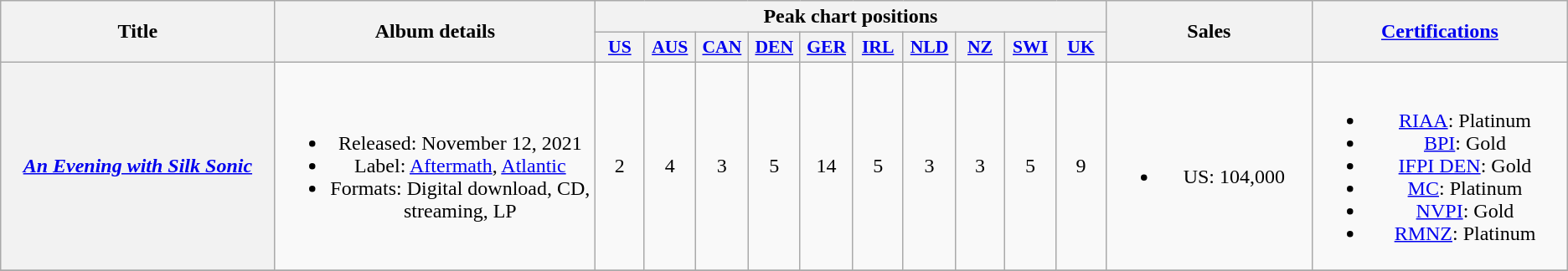<table class="wikitable plainrowheaders" style="text-align:center;">
<tr>
<th scope="col" rowspan="2" style="width:16em;">Title</th>
<th scope="col" rowspan="2" style="width:18em;">Album details</th>
<th scope="col" colspan="10">Peak chart positions</th>
<th scope="col" rowspan="2" style="width:11em;">Sales</th>
<th scope="col" rowspan="2" style="width:14em;"><a href='#'>Certifications</a></th>
</tr>
<tr>
<th scope="col" style="width:2.5em;font-size:90%;"><a href='#'>US</a><br></th>
<th scope="col" style="width:2.5em;font-size:90%;"><a href='#'>AUS</a><br></th>
<th scope="col" style="width:2.5em;font-size:90%;"><a href='#'>CAN</a><br></th>
<th scope="col" style="width:2.5em;font-size:90%;"><a href='#'>DEN</a><br></th>
<th scope="col" style="width:2.5em;font-size:90%;"><a href='#'>GER</a><br></th>
<th scope="col" style="width:2.5em;font-size:90%;"><a href='#'>IRL</a><br></th>
<th scope="col" style="width:2.5em;font-size:90%;"><a href='#'>NLD</a><br></th>
<th scope="col" style="width:2.5em;font-size:90%;"><a href='#'>NZ</a><br></th>
<th scope="col" style="width:2.5em;font-size:90%;"><a href='#'>SWI</a><br></th>
<th scope="col" style="width:2.5em;font-size:90%;"><a href='#'>UK</a><br></th>
</tr>
<tr>
<th scope="row"><em><a href='#'>An Evening with Silk Sonic</a></em><br></th>
<td><br><ul><li>Released: November 12, 2021</li><li>Label: <a href='#'>Aftermath</a>, <a href='#'>Atlantic</a></li><li>Formats: Digital download, CD, streaming, LP</li></ul></td>
<td>2</td>
<td>4</td>
<td>3</td>
<td>5</td>
<td>14</td>
<td>5</td>
<td>3</td>
<td>3</td>
<td>5</td>
<td>9</td>
<td><br><ul><li>US: 104,000</li></ul></td>
<td><br><ul><li><a href='#'>RIAA</a>: Platinum</li><li><a href='#'>BPI</a>: Gold</li><li><a href='#'>IFPI DEN</a>: Gold</li><li><a href='#'>MC</a>: Platinum</li><li><a href='#'>NVPI</a>: Gold</li><li><a href='#'>RMNZ</a>: Platinum</li></ul></td>
</tr>
<tr>
</tr>
</table>
